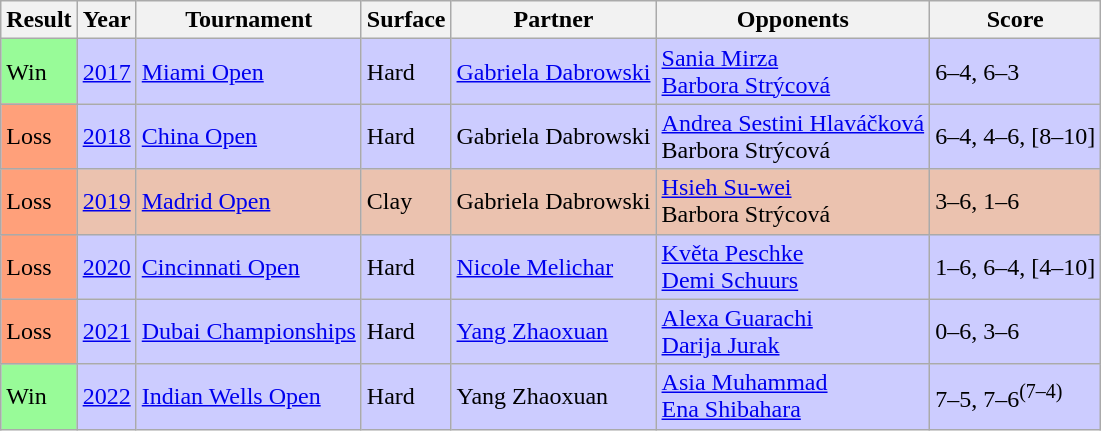<table class="sortable wikitable">
<tr>
<th>Result</th>
<th>Year</th>
<th>Tournament</th>
<th>Surface</th>
<th>Partner</th>
<th>Opponents</th>
<th class=unsortable>Score</th>
</tr>
<tr style="background:#ccf;">
<td style="background:#98fb98;">Win</td>
<td><a href='#'>2017</a></td>
<td><a href='#'>Miami Open</a></td>
<td>Hard</td>
<td> <a href='#'>Gabriela Dabrowski</a></td>
<td> <a href='#'>Sania Mirza</a> <br>  <a href='#'>Barbora Strýcová</a></td>
<td>6–4, 6–3</td>
</tr>
<tr style="background:#ccf;">
<td style="background:#ffa07a;">Loss</td>
<td><a href='#'>2018</a></td>
<td><a href='#'>China Open</a></td>
<td>Hard</td>
<td> Gabriela Dabrowski</td>
<td> <a href='#'>Andrea Sestini Hlaváčková</a> <br>  Barbora Strýcová</td>
<td>6–4, 4–6, [8–10]</td>
</tr>
<tr style="background:#EBC2AF;">
<td style="background:#ffa07a;">Loss</td>
<td><a href='#'>2019</a></td>
<td><a href='#'>Madrid Open</a></td>
<td>Clay</td>
<td> Gabriela Dabrowski</td>
<td> <a href='#'>Hsieh Su-wei</a> <br>  Barbora Strýcová</td>
<td>3–6, 1–6</td>
</tr>
<tr style="background:#ccf;">
<td style="background:#ffa07a;">Loss</td>
<td><a href='#'>2020</a></td>
<td><a href='#'>Cincinnati Open</a></td>
<td>Hard</td>
<td> <a href='#'>Nicole Melichar</a></td>
<td> <a href='#'>Květa Peschke</a> <br>  <a href='#'>Demi Schuurs</a></td>
<td>1–6, 6–4, [4–10]</td>
</tr>
<tr style="background:#ccf;">
<td style="background:#ffa07a;">Loss</td>
<td><a href='#'>2021</a></td>
<td><a href='#'>Dubai Championships</a></td>
<td>Hard</td>
<td> <a href='#'>Yang Zhaoxuan</a></td>
<td> <a href='#'>Alexa Guarachi</a> <br>  <a href='#'>Darija Jurak</a></td>
<td>0–6, 3–6</td>
</tr>
<tr style="background:#ccf;">
<td style="background:#98fb98;">Win</td>
<td><a href='#'>2022</a></td>
<td><a href='#'>Indian Wells Open</a></td>
<td>Hard</td>
<td> Yang Zhaoxuan</td>
<td> <a href='#'>Asia Muhammad</a> <br>  <a href='#'>Ena Shibahara</a></td>
<td>7–5, 7–6<sup>(7–4)</sup></td>
</tr>
</table>
